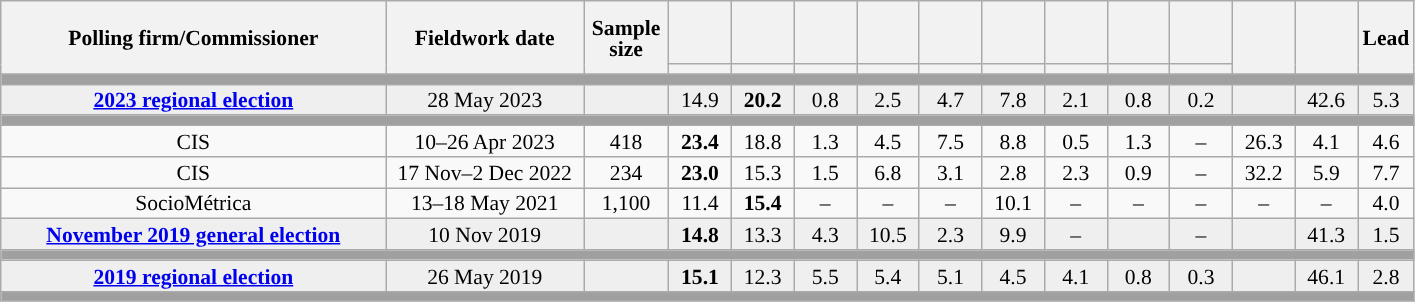<table class="wikitable collapsible collapsed" style="text-align:center; font-size:90%; line-height:14px;">
<tr style="height:42px;">
<th style="width:250px;" rowspan="2">Polling firm/Commissioner</th>
<th style="width:125px;" rowspan="2">Fieldwork date</th>
<th style="width:50px;" rowspan="2">Sample size</th>
<th style="width:35px;"></th>
<th style="width:35px;"></th>
<th style="width:35px;"></th>
<th style="width:35px;"></th>
<th style="width:35px;"></th>
<th style="width:35px;"></th>
<th style="width:35px;"></th>
<th style="width:35px;"></th>
<th style="width:35px;"></th>
<th style="width:35px;" rowspan="2"></th>
<th style="width:35px;" rowspan="2"></th>
<th style="width:30px;" rowspan="2">Lead</th>
</tr>
<tr>
<th style="color:inherit;background:"></th>
<th style="color:inherit;background:"></th>
<th style="color:inherit;background:"></th>
<th style="color:inherit;background:"></th>
<th style="color:inherit;background:"></th>
<th style="color:inherit;background:"></th>
<th style="color:inherit;background:"></th>
<th style="color:inherit;background:"></th>
<th style="color:inherit;background:"></th>
</tr>
<tr>
<td colspan="15" style="background:#A0A0A0"></td>
</tr>
<tr style="background:#EFEFEF;">
<td><strong><a href='#'>2023 regional election</a></strong></td>
<td>28 May 2023</td>
<td></td>
<td>14.9</td>
<td><strong>20.2</strong></td>
<td>0.8</td>
<td>2.5</td>
<td>4.7</td>
<td>7.8</td>
<td>2.1</td>
<td>0.8</td>
<td>0.2</td>
<td></td>
<td>42.6</td>
<td style="background:">5.3</td>
</tr>
<tr>
<td colspan="15" style="background:#A0A0A0"></td>
</tr>
<tr>
<td>CIS</td>
<td>10–26 Apr 2023</td>
<td>418</td>
<td><strong>23.4</strong></td>
<td>18.8</td>
<td>1.3</td>
<td>4.5</td>
<td>7.5</td>
<td>8.8</td>
<td>0.5</td>
<td>1.3</td>
<td>–</td>
<td>26.3</td>
<td>4.1</td>
<td style="background:">4.6</td>
</tr>
<tr>
<td>CIS</td>
<td>17 Nov–2 Dec 2022</td>
<td>234</td>
<td><strong>23.0</strong></td>
<td>15.3</td>
<td>1.5</td>
<td>6.8</td>
<td>3.1</td>
<td>2.8</td>
<td>2.3</td>
<td>0.9</td>
<td>–</td>
<td>32.2</td>
<td>5.9</td>
<td style="background:">7.7</td>
</tr>
<tr>
<td>SocioMétrica</td>
<td>13–18 May 2021</td>
<td>1,100</td>
<td>11.4</td>
<td><strong>15.4</strong></td>
<td>–</td>
<td>–</td>
<td>–</td>
<td>10.1</td>
<td>–</td>
<td>–</td>
<td>–</td>
<td>–</td>
<td>–</td>
<td style="background:">4.0</td>
</tr>
<tr style="background:#EFEFEF;">
<td><strong><a href='#'>November 2019 general election</a></strong></td>
<td>10 Nov 2019</td>
<td></td>
<td><strong>14.8</strong></td>
<td>13.3</td>
<td>4.3</td>
<td>10.5</td>
<td>2.3</td>
<td>9.9</td>
<td>–</td>
<td></td>
<td>–</td>
<td></td>
<td>41.3</td>
<td style="background:">1.5</td>
</tr>
<tr>
<td colspan="15" style="background:#A0A0A0"></td>
</tr>
<tr style="background:#EFEFEF;">
<td><strong><a href='#'>2019 regional election</a></strong></td>
<td>26 May 2019</td>
<td></td>
<td><strong>15.1</strong></td>
<td>12.3</td>
<td>5.5</td>
<td>5.4</td>
<td>5.1</td>
<td>4.5</td>
<td>4.1</td>
<td>0.8</td>
<td>0.3</td>
<td></td>
<td>46.1</td>
<td style="background:">2.8</td>
</tr>
<tr>
<td colspan="15" style="background:#A0A0A0"></td>
</tr>
</table>
